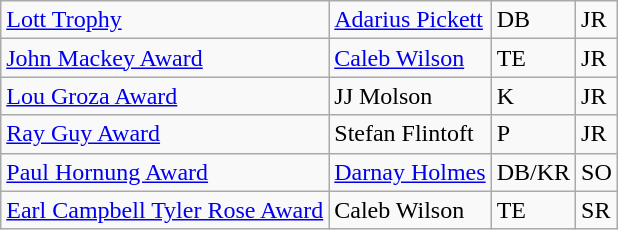<table class="wikitable">
<tr>
<td><a href='#'>Lott Trophy</a></td>
<td><a href='#'>Adarius Pickett</a></td>
<td>DB</td>
<td>JR</td>
</tr>
<tr>
<td><a href='#'>John Mackey Award</a></td>
<td><a href='#'>Caleb Wilson</a></td>
<td>TE</td>
<td>JR</td>
</tr>
<tr>
<td><a href='#'>Lou Groza Award</a></td>
<td>JJ Molson</td>
<td>K</td>
<td>JR</td>
</tr>
<tr>
<td><a href='#'>Ray Guy Award</a></td>
<td>Stefan Flintoft</td>
<td>P</td>
<td>JR</td>
</tr>
<tr>
<td><a href='#'>Paul Hornung Award</a></td>
<td><a href='#'>Darnay Holmes</a></td>
<td>DB/KR</td>
<td>SO</td>
</tr>
<tr>
<td><a href='#'>Earl Campbell Tyler Rose Award</a></td>
<td>Caleb Wilson</td>
<td>TE</td>
<td>SR</td>
</tr>
</table>
